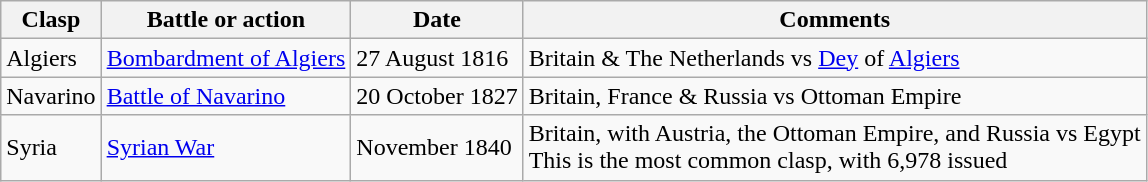<table class ="wikitable sortable">
<tr>
<th>Clasp</th>
<th>Battle or action</th>
<th>Date</th>
<th>Comments</th>
</tr>
<tr>
<td>Algiers</td>
<td><a href='#'>Bombardment of Algiers</a></td>
<td>27 August 1816</td>
<td>Britain & The Netherlands vs <a href='#'>Dey</a> of <a href='#'>Algiers</a></td>
</tr>
<tr>
<td>Navarino</td>
<td><a href='#'>Battle of Navarino</a></td>
<td>20 October 1827</td>
<td>Britain, France & Russia vs Ottoman Empire</td>
</tr>
<tr>
<td>Syria</td>
<td><a href='#'>Syrian War</a></td>
<td>November 1840</td>
<td>Britain, with Austria, the Ottoman Empire, and Russia vs Egypt<br> This is the most common clasp, with 6,978 issued</td>
</tr>
</table>
